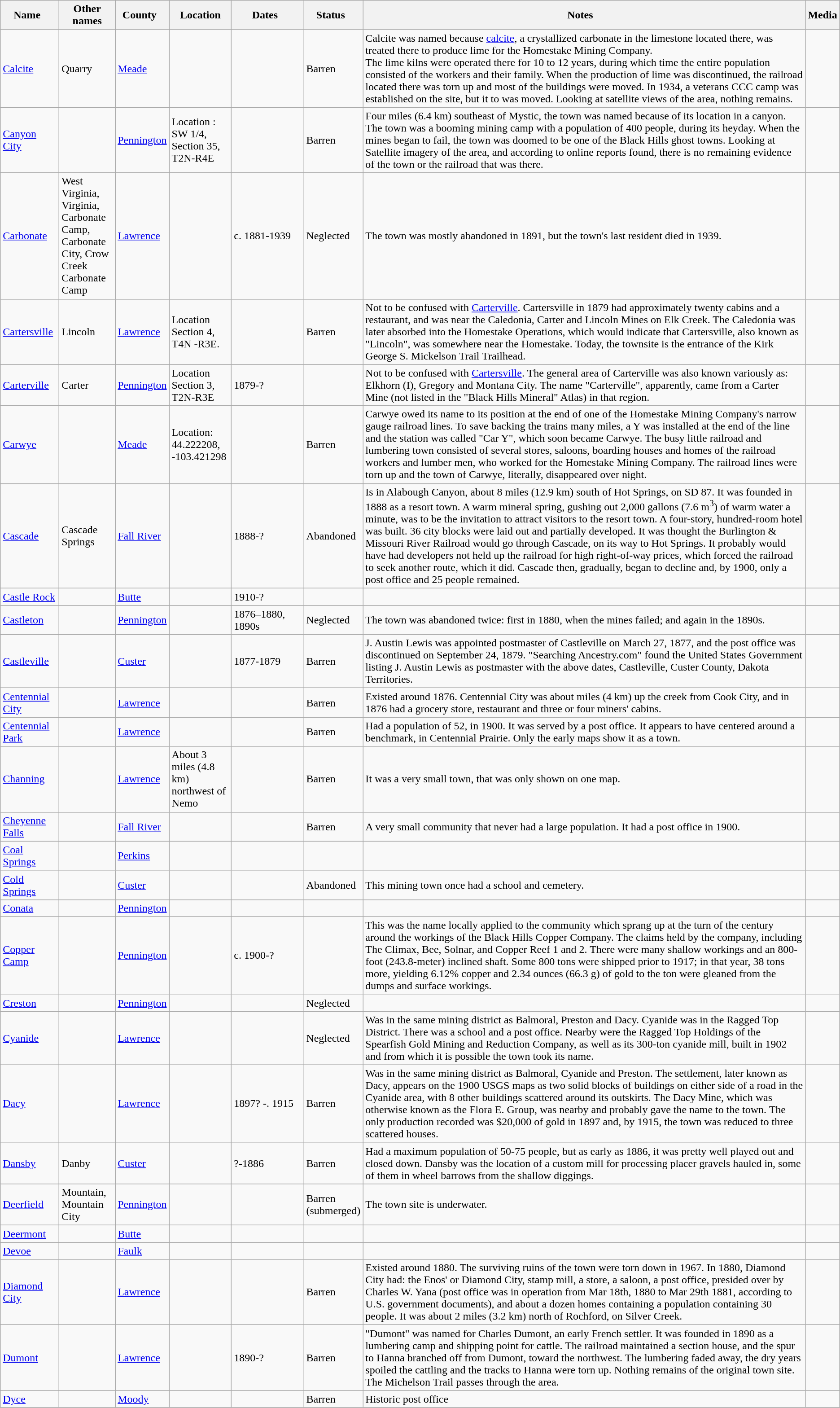<table class="wikitable sortable">
<tr>
<th width="80"><strong>Name</strong>  </th>
<th>Other names</th>
<th width="50"><strong>County</strong>  </th>
<th>Location</th>
<th width="100"><strong>Dates</strong>  </th>
<th width="50"><strong>Status</strong>  </th>
<th width="650" class="unsortable"><strong>Notes</strong>   </th>
<th>Media</th>
</tr>
<tr ->
<td><a href='#'>Calcite</a></td>
<td>Quarry</td>
<td><a href='#'>Meade</a></td>
<td></td>
<td></td>
<td>Barren</td>
<td>Calcite was named because <a href='#'>calcite</a>, a crystallized carbonate in the limestone located there, was treated there to produce lime for the Homestake Mining Company.<br>The lime kilns were operated there for 10 to 12 years, during which time the entire population consisted of the workers and their family. When the production of lime was discontinued, the railroad located there was torn up and most of the buildings were moved. In 1934, a veterans CCC camp was established on the site, but it to was moved. Looking at satellite views of the area, nothing remains.</td>
<td></td>
</tr>
<tr ->
<td><a href='#'>Canyon City</a></td>
<td></td>
<td><a href='#'>Pennington</a></td>
<td>Location : SW 1/4, Section 35, T2N-R4E</td>
<td></td>
<td>Barren</td>
<td>Four miles (6.4 km) southeast of Mystic, the town was named because of its location in a canyon. The town was a booming mining camp with a population of 400 people, during its heyday. When the mines began to fail, the town was doomed to be one of the Black Hills ghost towns. Looking at Satellite imagery of the area, and according to online reports found, there is no remaining evidence of the town or the railroad that was there.</td>
<td></td>
</tr>
<tr ->
<td><a href='#'>Carbonate</a></td>
<td>West Virginia, Virginia, Carbonate Camp, Carbonate City, Crow Creek Carbonate Camp</td>
<td><a href='#'>Lawrence</a></td>
<td></td>
<td>c. 1881-1939</td>
<td>Neglected</td>
<td>The town was mostly abandoned in 1891, but the town's last resident died in 1939.</td>
<td></td>
</tr>
<tr ->
<td><a href='#'>Cartersville</a></td>
<td>Lincoln</td>
<td><a href='#'>Lawrence</a></td>
<td>Location Section 4, T4N -R3E.</td>
<td></td>
<td>Barren</td>
<td>Not to be confused with <a href='#'>Carterville</a>. Cartersville in 1879 had approximately twenty cabins and a restaurant, and was near the Caledonia, Carter and Lincoln Mines on Elk Creek. The Caledonia was later absorbed into the Homestake Operations, which would indicate that Cartersville, also known as "Lincoln", was somewhere near the Homestake. Today, the townsite is the entrance of the Kirk George S. Mickelson Trail Trailhead.</td>
<td></td>
</tr>
<tr ->
<td><a href='#'>Carterville</a></td>
<td>Carter</td>
<td><a href='#'>Pennington</a></td>
<td>Location Section 3, T2N-R3E</td>
<td>1879-?</td>
<td></td>
<td>Not to be confused with <a href='#'>Cartersville</a>. The general area of Carterville was also known variously as: Elkhorn (I), Gregory and Montana City. The name "Carterville", apparently, came from a Carter Mine (not listed in the "Black Hills Mineral" Atlas) in that region.</td>
<td></td>
</tr>
<tr ->
<td><a href='#'>Carwye</a></td>
<td></td>
<td><a href='#'>Meade</a></td>
<td>Location: 44.222208, -103.421298</td>
<td></td>
<td>Barren</td>
<td>Carwye owed its name to its position at the end of one of the Homestake Mining Company's narrow gauge railroad lines. To save backing the trains many miles, a Y was installed at the end of the line and the station was called "Car Y", which soon became Carwye. The busy little railroad and lumbering town consisted of several stores, saloons, boarding houses and homes of the railroad workers and lumber men, who worked for the Homestake Mining Company. The railroad lines were torn up and the town of Carwye, literally, disappeared over night.</td>
<td></td>
</tr>
<tr ->
<td><a href='#'>Cascade</a></td>
<td>Cascade Springs</td>
<td><a href='#'>Fall River</a></td>
<td></td>
<td>1888-?</td>
<td>Abandoned</td>
<td>Is in Alabough Canyon, about 8 miles (12.9 km) south of Hot Springs, on SD 87. It was founded in 1888 as a resort town. A warm mineral spring, gushing out 2,000 gallons (7.6 m<sup>3</sup>) of warm water a minute, was to be the invitation to attract visitors to the resort town. A four-story, hundred-room hotel was built. 36 city blocks were laid out and partially developed. It was thought the Burlington & Missouri River Railroad would go through Cascade, on its way to Hot Springs. It probably would have had developers not held up the railroad for high right-of-way prices, which forced the railroad to seek another route, which it did. Cascade then, gradually, began to decline and, by 1900, only a post office and 25 people remained.</td>
<td></td>
</tr>
<tr ->
<td><a href='#'>Castle Rock</a></td>
<td></td>
<td><a href='#'>Butte</a></td>
<td></td>
<td>1910-?</td>
<td></td>
<td></td>
<td></td>
</tr>
<tr ->
<td><a href='#'>Castleton</a></td>
<td></td>
<td><a href='#'>Pennington</a></td>
<td></td>
<td>1876–1880, 1890s</td>
<td>Neglected</td>
<td>The town was abandoned twice: first in 1880, when the mines failed; and again in the 1890s.</td>
<td></td>
</tr>
<tr ->
<td><a href='#'>Castleville</a></td>
<td></td>
<td><a href='#'>Custer</a></td>
<td></td>
<td>1877-1879</td>
<td>Barren</td>
<td>J. Austin Lewis was appointed postmaster of Castleville on March 27, 1877, and the post office was discontinued on September 24, 1879.  "Searching Ancestry.com" found the United States Government listing J. Austin Lewis as postmaster with the above dates, Castleville, Custer County, Dakota Territories.</td>
<td></td>
</tr>
<tr ->
<td><a href='#'>Centennial City</a></td>
<td></td>
<td><a href='#'>Lawrence</a></td>
<td></td>
<td></td>
<td>Barren</td>
<td>Existed around 1876. Centennial City was about  miles (4 km) up the creek from Cook City, and in 1876 had a grocery store, restaurant and three or four miners' cabins.</td>
<td></td>
</tr>
<tr ->
<td><a href='#'>Centennial Park</a></td>
<td></td>
<td><a href='#'>Lawrence</a></td>
<td></td>
<td></td>
<td>Barren</td>
<td>Had a population of 52, in 1900. It was served by a post office. It appears to have centered around a benchmark, in Centennial Prairie. Only the early maps show it as a town.</td>
<td></td>
</tr>
<tr ->
<td><a href='#'>Channing</a></td>
<td></td>
<td><a href='#'>Lawrence</a></td>
<td>About 3 miles (4.8 km) northwest of Nemo</td>
<td></td>
<td>Barren</td>
<td>It was a very small town, that was only shown on one map.</td>
<td></td>
</tr>
<tr ->
<td><a href='#'>Cheyenne Falls</a></td>
<td></td>
<td><a href='#'>Fall River</a></td>
<td></td>
<td></td>
<td>Barren</td>
<td>A very small community that never had a large population. It had a post office in 1900.</td>
<td></td>
</tr>
<tr ->
<td><a href='#'>Coal Springs</a></td>
<td></td>
<td><a href='#'>Perkins</a></td>
<td></td>
<td></td>
<td></td>
<td></td>
<td></td>
</tr>
<tr ->
<td><a href='#'>Cold Springs</a></td>
<td></td>
<td><a href='#'>Custer</a></td>
<td></td>
<td></td>
<td>Abandoned</td>
<td>This mining town once had a school and cemetery.</td>
<td></td>
</tr>
<tr ->
<td><a href='#'>Conata</a></td>
<td></td>
<td><a href='#'>Pennington</a></td>
<td></td>
<td></td>
<td></td>
<td></td>
<td></td>
</tr>
<tr ->
<td><a href='#'>Copper Camp</a></td>
<td></td>
<td><a href='#'>Pennington</a></td>
<td></td>
<td>c. 1900-?</td>
<td></td>
<td>This was the name locally applied to the community which sprang up at the turn of the century around the workings of the Black Hills Copper Company. The claims held by the company, including The Climax, Bee, Solnar, and Copper Reef 1 and 2. There were many shallow workings and an 800-foot (243.8-meter) inclined shaft. Some 800 tons were shipped prior to 1917; in that year, 38 tons more, yielding 6.12% copper and 2.34 ounces (66.3 g) of gold to the ton were gleaned from the dumps and surface workings.</td>
<td></td>
</tr>
<tr ->
<td><a href='#'>Creston</a></td>
<td></td>
<td><a href='#'>Pennington</a></td>
<td></td>
<td></td>
<td>Neglected</td>
<td></td>
<td></td>
</tr>
<tr ->
<td><a href='#'>Cyanide</a></td>
<td></td>
<td><a href='#'>Lawrence</a></td>
<td></td>
<td></td>
<td>Neglected</td>
<td>Was in the same mining district as Balmoral, Preston and Dacy. Cyanide was in the Ragged Top District. There was a school and a post office. Nearby were the Ragged Top Holdings of the Spearfish Gold Mining and Reduction Company, as well as its 300-ton cyanide mill, built in 1902 and from which it is possible the town took its name.</td>
<td></td>
</tr>
<tr ->
<td><a href='#'>Dacy</a></td>
<td></td>
<td><a href='#'>Lawrence</a></td>
<td></td>
<td>1897? -. 1915</td>
<td>Barren</td>
<td>Was in the same mining district as Balmoral, Cyanide and Preston. The settlement, later known as Dacy, appears on the 1900 USGS maps as two solid blocks of buildings on either side of a road in the Cyanide area, with 8 other buildings scattered around its outskirts. The Dacy Mine, which was otherwise known as the Flora E. Group, was nearby and probably gave the name to the town. The only production recorded was $20,000 of gold in 1897 and, by 1915, the town was reduced to three scattered houses.</td>
<td></td>
</tr>
<tr ->
<td><a href='#'>Dansby</a></td>
<td>Danby</td>
<td><a href='#'>Custer</a></td>
<td></td>
<td>?-1886</td>
<td>Barren</td>
<td>Had a maximum population of 50-75 people, but as early as 1886, it was pretty well played out and closed down. Dansby was the location of a custom mill for processing placer gravels hauled in, some of them in wheel barrows from the shallow diggings.</td>
<td></td>
</tr>
<tr ->
<td><a href='#'>Deerfield</a></td>
<td>Mountain, Mountain City</td>
<td><a href='#'>Pennington</a></td>
<td></td>
<td></td>
<td>Barren (submerged)</td>
<td>The town site is underwater.</td>
<td></td>
</tr>
<tr ->
<td><a href='#'>Deermont</a></td>
<td></td>
<td><a href='#'>Butte</a></td>
<td></td>
<td></td>
<td></td>
<td></td>
<td></td>
</tr>
<tr ->
<td><a href='#'>Devoe</a></td>
<td></td>
<td><a href='#'>Faulk</a></td>
<td></td>
<td></td>
<td></td>
<td></td>
<td></td>
</tr>
<tr ->
<td><a href='#'>Diamond City</a></td>
<td></td>
<td><a href='#'>Lawrence</a></td>
<td></td>
<td></td>
<td>Barren</td>
<td>Existed around 1880. The surviving ruins of the town were torn down in 1967. In 1880, Diamond City had: the Enos' or Diamond City, stamp mill, a store, a saloon, a post office, presided over by Charles W. Yana (post office was in operation from Mar 18th, 1880 to Mar 29th 1881, according to U.S. government documents), and about a dozen homes containing a population containing 30 people. It was about 2 miles (3.2 km) north of Rochford, on Silver Creek.</td>
<td></td>
</tr>
<tr ->
<td><a href='#'>Dumont</a></td>
<td></td>
<td><a href='#'>Lawrence</a></td>
<td></td>
<td>1890-?</td>
<td>Barren</td>
<td>"Dumont" was named for Charles Dumont, an early French settler. It was founded in 1890 as a lumbering camp and shipping point for cattle. The railroad maintained a section house, and the spur to Hanna branched off from Dumont, toward the northwest. The lumbering faded away, the dry years spoiled the cattling and the tracks to Hanna were torn up.  Nothing remains of the original town site. The Michelson Trail passes through the area.</td>
<td></td>
</tr>
<tr ->
<td><a href='#'>Dyce</a></td>
<td></td>
<td><a href='#'>Moody</a></td>
<td></td>
<td></td>
<td>Barren</td>
<td>Historic post office</td>
<td></td>
</tr>
</table>
